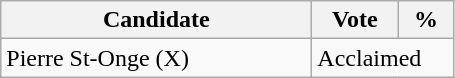<table class="wikitable">
<tr>
<th bgcolor="#DDDDFF" width="200px">Candidate</th>
<th bgcolor="#DDDDFF" width="50px">Vote</th>
<th bgcolor="#DDDDFF" width="30px">%</th>
</tr>
<tr>
<td>Pierre St-Onge (X)</td>
<td colspan="2">Acclaimed</td>
</tr>
</table>
